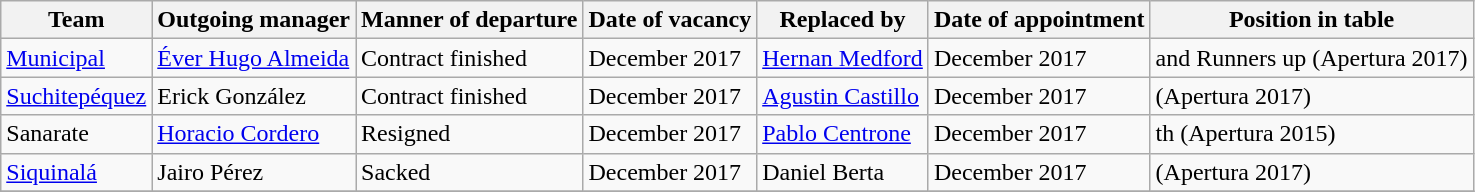<table class="wikitable">
<tr>
<th>Team</th>
<th>Outgoing manager</th>
<th>Manner of departure</th>
<th>Date of vacancy</th>
<th>Replaced by</th>
<th>Date of appointment</th>
<th>Position in table</th>
</tr>
<tr>
<td><a href='#'>Municipal</a></td>
<td> <a href='#'>Éver Hugo Almeida</a></td>
<td>Contract finished</td>
<td>December 2017</td>
<td> <a href='#'>Hernan Medford</a></td>
<td>December 2017</td>
<td>and Runners up (Apertura 2017)</td>
</tr>
<tr>
<td><a href='#'>Suchitepéquez</a></td>
<td> Erick González</td>
<td>Contract finished</td>
<td>December 2017</td>
<td> <a href='#'>Agustin Castillo</a></td>
<td>December 2017</td>
<td>(Apertura 2017)</td>
</tr>
<tr>
<td>Sanarate</td>
<td> <a href='#'>Horacio Cordero</a></td>
<td>Resigned</td>
<td>December 2017</td>
<td> <a href='#'>Pablo Centrone</a></td>
<td>December 2017</td>
<td>th (Apertura 2015)</td>
</tr>
<tr>
<td><a href='#'>Siquinalá</a></td>
<td> Jairo Pérez</td>
<td>Sacked</td>
<td>December 2017</td>
<td> Daniel Berta</td>
<td>December 2017</td>
<td>(Apertura 2017)</td>
</tr>
<tr>
</tr>
</table>
